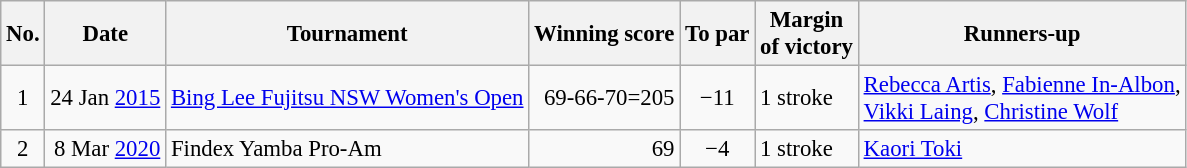<table class="wikitable" style="font-size:95%;">
<tr>
<th>No.</th>
<th>Date</th>
<th>Tournament</th>
<th>Winning score</th>
<th>To par</th>
<th>Margin<br>of victory</th>
<th>Runners-up</th>
</tr>
<tr>
<td align=center>1</td>
<td align=right>24 Jan <a href='#'>2015</a></td>
<td><a href='#'>Bing Lee Fujitsu NSW Women's Open</a></td>
<td align=right>69-66-70=205</td>
<td align=center>−11</td>
<td>1 stroke</td>
<td> <a href='#'>Rebecca Artis</a>,  <a href='#'>Fabienne In-Albon</a>,<br> <a href='#'>Vikki Laing</a>,  <a href='#'>Christine Wolf</a></td>
</tr>
<tr>
<td align=center>2</td>
<td align=right>8 Mar <a href='#'>2020</a></td>
<td>Findex Yamba Pro-Am</td>
<td align=right>69</td>
<td align=center>−4</td>
<td>1 stroke</td>
<td> <a href='#'>Kaori Toki</a></td>
</tr>
</table>
